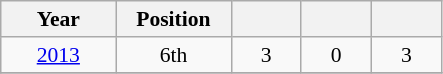<table class="wikitable" style="text-align: center;font-size:90%;">
<tr>
<th width=70>Year</th>
<th width=70>Position</th>
<th width=40></th>
<th width=40></th>
<th width=40></th>
</tr>
<tr>
<td> <a href='#'>2013</a></td>
<td>6th</td>
<td>3</td>
<td>0</td>
<td>3</td>
</tr>
<tr>
</tr>
</table>
